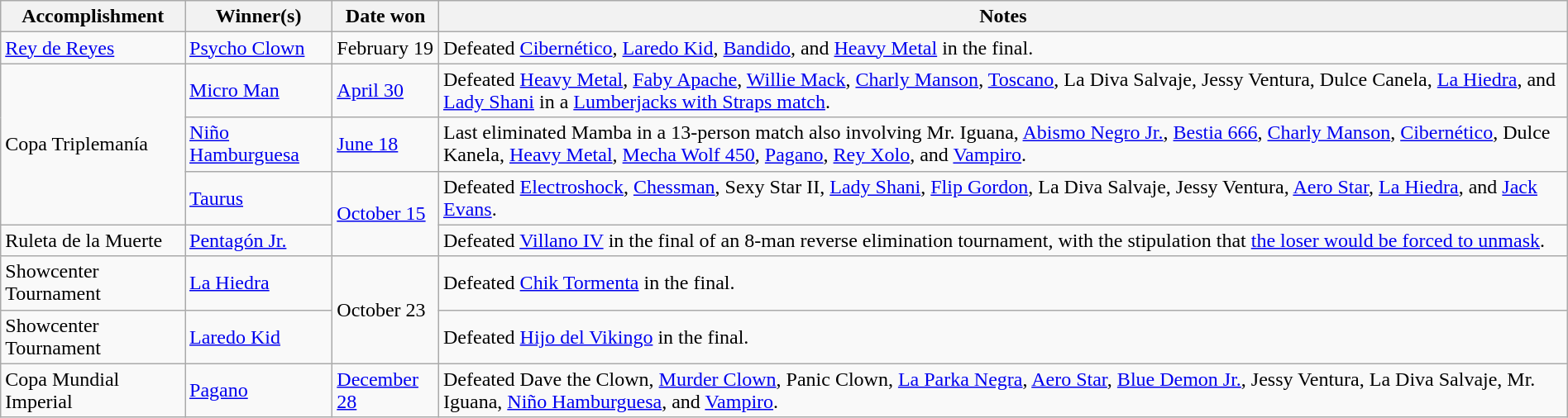<table class="wikitable" style="width:100%;">
<tr>
<th>Accomplishment</th>
<th>Winner(s)</th>
<th>Date won</th>
<th>Notes</th>
</tr>
<tr>
<td><a href='#'>Rey de Reyes</a></td>
<td><a href='#'>Psycho Clown</a></td>
<td>February 19</td>
<td>Defeated <a href='#'>Cibernético</a>, <a href='#'>Laredo Kid</a>, <a href='#'>Bandido</a>, and <a href='#'>Heavy Metal</a> in the final.</td>
</tr>
<tr>
<td rowspan=3>Copa Triplemanía</td>
<td><a href='#'>Micro Man</a></td>
<td><a href='#'>April 30</a></td>
<td>Defeated <a href='#'>Heavy Metal</a>, <a href='#'>Faby Apache</a>, <a href='#'>Willie Mack</a>, <a href='#'>Charly Manson</a>, <a href='#'>Toscano</a>, La Diva Salvaje, Jessy Ventura, Dulce Canela, <a href='#'>La Hiedra</a>, and <a href='#'>Lady Shani</a> in a <a href='#'>Lumberjacks with Straps match</a>.</td>
</tr>
<tr>
<td><a href='#'>Niño Hamburguesa</a></td>
<td><a href='#'>June 18</a></td>
<td>Last eliminated Mamba in a 13-person match also involving Mr. Iguana, <a href='#'>Abismo Negro Jr.</a>, <a href='#'>Bestia 666</a>, <a href='#'>Charly Manson</a>, <a href='#'>Cibernético</a>, Dulce Kanela, <a href='#'>Heavy Metal</a>, <a href='#'>Mecha Wolf 450</a>, <a href='#'>Pagano</a>, <a href='#'>Rey Xolo</a>, and <a href='#'>Vampiro</a>.</td>
</tr>
<tr>
<td><a href='#'>Taurus</a></td>
<td rowspan=2><a href='#'>October 15</a></td>
<td>Defeated <a href='#'>Electroshock</a>, <a href='#'>Chessman</a>, Sexy Star II, <a href='#'>Lady Shani</a>, <a href='#'>Flip Gordon</a>, La Diva Salvaje, Jessy Ventura, <a href='#'>Aero Star</a>, <a href='#'>La Hiedra</a>, and <a href='#'>Jack Evans</a>.</td>
</tr>
<tr>
<td>Ruleta de la Muerte</td>
<td><a href='#'>Pentagón Jr.</a></td>
<td>Defeated <a href='#'>Villano IV</a> in the final of an 8-man reverse elimination tournament, with the stipulation that <a href='#'>the loser would be forced to unmask</a>.</td>
</tr>
<tr>
<td>Showcenter Tournament<br></td>
<td><a href='#'>La Hiedra</a></td>
<td rowspan=2>October 23</td>
<td>Defeated <a href='#'>Chik Tormenta</a> in the final.</td>
</tr>
<tr>
<td>Showcenter Tournament<br></td>
<td><a href='#'>Laredo Kid</a></td>
<td>Defeated <a href='#'>Hijo del Vikingo</a> in the final.</td>
</tr>
<tr>
<td>Copa Mundial Imperial</td>
<td><a href='#'>Pagano</a></td>
<td><a href='#'>December 28</a></td>
<td>Defeated Dave the Clown, <a href='#'>Murder Clown</a>, Panic Clown, <a href='#'>La Parka Negra</a>, <a href='#'>Aero Star</a>, <a href='#'>Blue Demon Jr.</a>, Jessy Ventura, La Diva Salvaje, Mr. Iguana, <a href='#'>Niño Hamburguesa</a>, and <a href='#'>Vampiro</a>.</td>
</tr>
</table>
